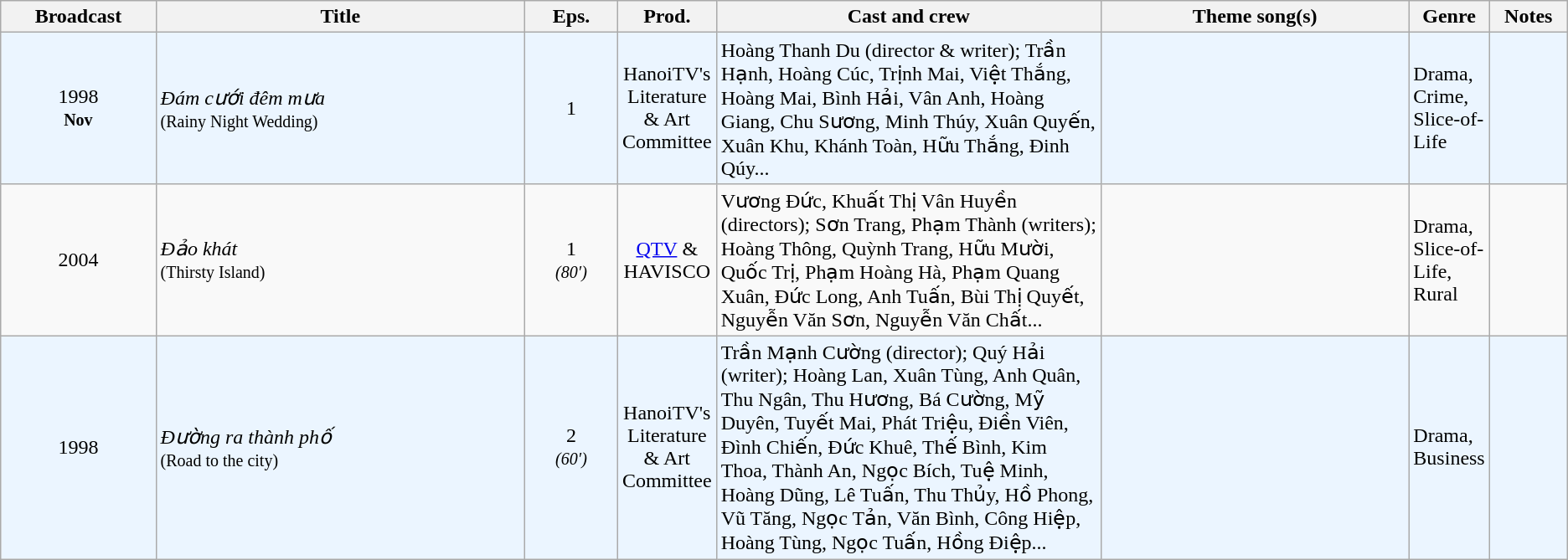<table class="wikitable sortable">
<tr>
<th style="width:10%;">Broadcast</th>
<th style="width:24%;">Title</th>
<th style="width:6%;">Eps.</th>
<th style="width:5%;">Prod.</th>
<th style="width:25%;">Cast and crew</th>
<th style="width:20%;">Theme song(s)</th>
<th style="width:5%;">Genre</th>
<th style="width:5%;">Notes</th>
</tr>
<tr ---- bgcolor="#ebf5ff">
<td style="text-align:center;">1998<br><small><strong>Nov</strong></small> <br></td>
<td><em>Đám cưới đêm mưa</em> <br><small>(Rainy Night Wedding)</small></td>
<td style="text-align:center;">1</td>
<td style="text-align:center;">HanoiTV's Literature & Art Committee</td>
<td>Hoàng Thanh Du (director & writer); Trần Hạnh, Hoàng Cúc, Trịnh Mai, Việt Thắng, Hoàng Mai, Bình Hải, Vân Anh, Hoàng Giang, Chu Sương, Minh Thúy, Xuân Quyến, Xuân Khu, Khánh Toàn, Hữu Thắng, Đinh Qúy...</td>
<td></td>
<td>Drama, Crime, Slice-of-Life</td>
<td></td>
</tr>
<tr>
<td style="text-align:center;">2004 <br></td>
<td><em>Đảo khát</em> <br><small>(Thirsty Island)</small></td>
<td style="text-align:center;">1<br><small><em>(80′)</em></small></td>
<td style="text-align:center;"><a href='#'>QTV</a> & HAVISCO</td>
<td>Vương Đức, Khuất Thị Vân Huyền (directors); Sơn Trang, Phạm Thành (writers); Hoàng Thông, Quỳnh Trang, Hữu Mười, Quốc Trị, Phạm Hoàng Hà, Phạm Quang Xuân, Đức Long, Anh Tuấn, Bùi Thị Quyết, Nguyễn Văn Sơn, Nguyễn Văn Chất...</td>
<td></td>
<td>Drama, Slice-of-Life, Rural</td>
<td></td>
</tr>
<tr ---- bgcolor="#ebf5ff">
<td style="text-align:center;">1998<br></td>
<td><em>Đường ra thành phố</em> <br><small>(Road to the city)</small></td>
<td style="text-align:center;">2<br><small><em>(60′)</em></small></td>
<td style="text-align:center;">HanoiTV's Literature & Art Committee</td>
<td>Trần Mạnh Cường (director); Quý Hải (writer); Hoàng Lan, Xuân Tùng, Anh Quân, Thu Ngân, Thu Hương, Bá Cường, Mỹ Duyên, Tuyết Mai, Phát Triệu, Điền Viên, Đình Chiến, Đức Khuê, Thế Bình, Kim Thoa, Thành An, Ngọc Bích, Tuệ Minh, Hoàng Dũng, Lê Tuấn, Thu Thủy, Hồ Phong, Vũ Tăng, Ngọc Tản, Văn Bình, Công Hiệp, Hoàng Tùng, Ngọc Tuấn, Hồng Điệp...</td>
<td></td>
<td>Drama, Business</td>
<td></td>
</tr>
</table>
